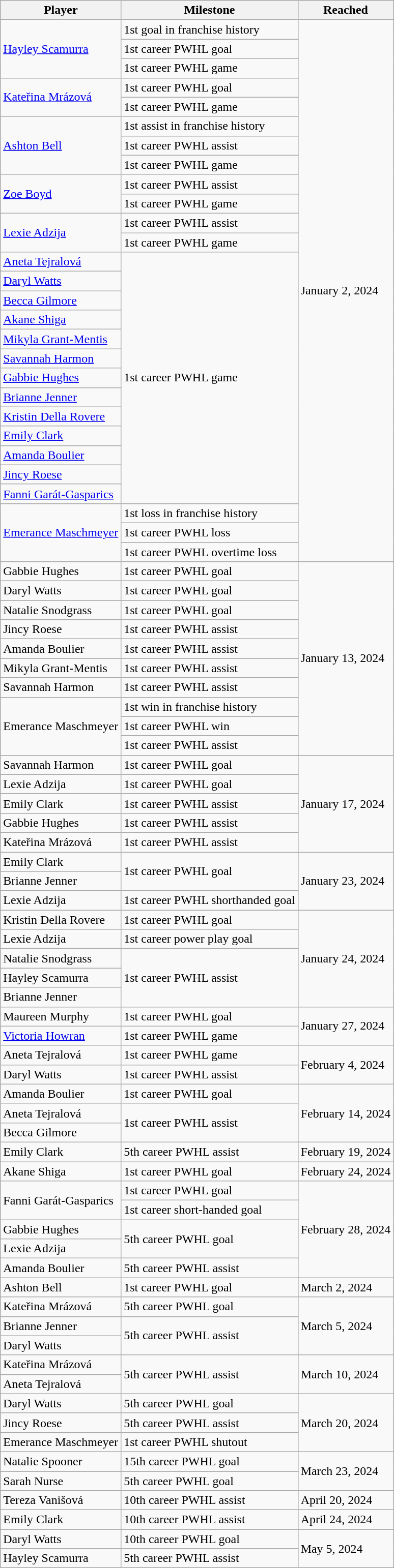<table class="wikitable">
<tr>
<th>Player</th>
<th>Milestone</th>
<th>Reached</th>
</tr>
<tr>
<td rowspan=3><a href='#'>Hayley Scamurra</a></td>
<td>1st goal in franchise history</td>
<td rowspan=28>January 2, 2024</td>
</tr>
<tr>
<td>1st career PWHL goal</td>
</tr>
<tr>
<td>1st career PWHL game</td>
</tr>
<tr>
<td rowspan=2><a href='#'>Kateřina Mrázová</a></td>
<td>1st career PWHL goal</td>
</tr>
<tr>
<td>1st career PWHL game</td>
</tr>
<tr>
<td rowspan=3><a href='#'>Ashton Bell</a></td>
<td>1st assist in franchise history</td>
</tr>
<tr>
<td>1st career PWHL assist</td>
</tr>
<tr>
<td>1st career PWHL game</td>
</tr>
<tr>
<td rowspan=2><a href='#'>Zoe Boyd</a></td>
<td>1st career PWHL assist</td>
</tr>
<tr>
<td>1st career PWHL game</td>
</tr>
<tr>
<td rowspan=2><a href='#'>Lexie Adzija</a></td>
<td>1st career PWHL assist</td>
</tr>
<tr>
<td>1st career PWHL game</td>
</tr>
<tr>
<td><a href='#'>Aneta Tejralová</a></td>
<td rowspan=13>1st career PWHL game</td>
</tr>
<tr>
<td><a href='#'>Daryl Watts</a></td>
</tr>
<tr>
<td><a href='#'>Becca Gilmore</a></td>
</tr>
<tr>
<td><a href='#'>Akane Shiga</a></td>
</tr>
<tr>
<td><a href='#'>Mikyla Grant-Mentis</a></td>
</tr>
<tr>
<td><a href='#'>Savannah Harmon</a></td>
</tr>
<tr>
<td><a href='#'>Gabbie Hughes</a></td>
</tr>
<tr>
<td><a href='#'>Brianne Jenner</a></td>
</tr>
<tr>
<td><a href='#'>Kristin Della Rovere</a></td>
</tr>
<tr>
<td><a href='#'>Emily Clark</a></td>
</tr>
<tr>
<td><a href='#'>Amanda Boulier</a></td>
</tr>
<tr>
<td><a href='#'>Jincy Roese</a></td>
</tr>
<tr>
<td><a href='#'>Fanni Garát-Gasparics</a></td>
</tr>
<tr>
<td rowspan=3><a href='#'>Emerance Maschmeyer</a></td>
<td>1st loss in franchise history</td>
</tr>
<tr>
<td>1st career PWHL loss</td>
</tr>
<tr>
<td>1st career PWHL overtime loss</td>
</tr>
<tr>
<td>Gabbie Hughes</td>
<td>1st career PWHL goal</td>
<td rowspan=10>January 13, 2024</td>
</tr>
<tr>
<td>Daryl Watts</td>
<td>1st career PWHL goal</td>
</tr>
<tr>
<td>Natalie Snodgrass</td>
<td>1st career PWHL goal</td>
</tr>
<tr>
<td>Jincy Roese</td>
<td>1st career PWHL assist</td>
</tr>
<tr>
<td>Amanda Boulier</td>
<td>1st career PWHL assist</td>
</tr>
<tr>
<td>Mikyla Grant-Mentis</td>
<td>1st career PWHL assist</td>
</tr>
<tr>
<td>Savannah Harmon</td>
<td>1st career PWHL assist</td>
</tr>
<tr>
<td rowspan=3>Emerance Maschmeyer</td>
<td>1st win in franchise history</td>
</tr>
<tr>
<td>1st career PWHL win</td>
</tr>
<tr>
<td>1st career PWHL assist</td>
</tr>
<tr>
<td>Savannah Harmon</td>
<td>1st career PWHL goal</td>
<td rowspan=5>January 17, 2024</td>
</tr>
<tr>
<td>Lexie Adzija</td>
<td>1st career PWHL goal</td>
</tr>
<tr>
<td>Emily Clark</td>
<td>1st career PWHL assist</td>
</tr>
<tr>
<td>Gabbie Hughes</td>
<td>1st career PWHL assist</td>
</tr>
<tr>
<td>Kateřina Mrázová</td>
<td>1st career PWHL assist</td>
</tr>
<tr>
<td>Emily Clark</td>
<td rowspan=2>1st career PWHL goal</td>
<td rowspan=3>January 23, 2024</td>
</tr>
<tr>
<td>Brianne Jenner</td>
</tr>
<tr>
<td>Lexie Adzija</td>
<td>1st career PWHL shorthanded goal</td>
</tr>
<tr>
<td>Kristin Della Rovere</td>
<td>1st career PWHL goal</td>
<td rowspan=5>January 24, 2024</td>
</tr>
<tr>
<td>Lexie Adzija</td>
<td>1st career power play goal</td>
</tr>
<tr>
<td>Natalie Snodgrass</td>
<td rowspan=3>1st career PWHL assist</td>
</tr>
<tr>
<td>Hayley Scamurra</td>
</tr>
<tr>
<td>Brianne Jenner</td>
</tr>
<tr>
<td>Maureen Murphy</td>
<td>1st career PWHL goal</td>
<td rowspan=2>January 27, 2024</td>
</tr>
<tr>
<td><a href='#'>Victoria Howran</a></td>
<td>1st career PWHL game</td>
</tr>
<tr>
<td>Aneta Tejralová</td>
<td>1st career PWHL game</td>
<td rowspan=2>February 4, 2024</td>
</tr>
<tr>
<td>Daryl Watts</td>
<td>1st career PWHL assist</td>
</tr>
<tr>
<td>Amanda Boulier</td>
<td>1st career PWHL goal</td>
<td rowspan=3>February 14, 2024</td>
</tr>
<tr>
<td>Aneta Tejralová</td>
<td rowspan=2>1st career PWHL assist</td>
</tr>
<tr>
<td>Becca Gilmore</td>
</tr>
<tr>
<td>Emily Clark</td>
<td>5th career PWHL assist</td>
<td>February 19, 2024</td>
</tr>
<tr>
<td>Akane Shiga</td>
<td>1st career PWHL goal</td>
<td>February 24, 2024</td>
</tr>
<tr>
<td rowspan=2>Fanni Garát-Gasparics</td>
<td>1st career PWHL goal</td>
<td rowspan=5>February 28, 2024</td>
</tr>
<tr>
<td>1st career short-handed goal</td>
</tr>
<tr>
<td>Gabbie Hughes</td>
<td rowspan=2>5th career PWHL goal</td>
</tr>
<tr>
<td>Lexie Adzija</td>
</tr>
<tr>
<td>Amanda Boulier</td>
<td>5th career PWHL assist</td>
</tr>
<tr>
<td>Ashton Bell</td>
<td>1st career PWHL goal</td>
<td>March 2, 2024</td>
</tr>
<tr>
<td>Kateřina Mrázová</td>
<td>5th career PWHL goal</td>
<td rowspan=3>March 5, 2024</td>
</tr>
<tr>
<td>Brianne Jenner</td>
<td rowspan=2>5th career PWHL assist</td>
</tr>
<tr>
<td>Daryl Watts</td>
</tr>
<tr>
<td>Kateřina Mrázová</td>
<td rowspan=2>5th career PWHL assist</td>
<td rowspan=2>March 10, 2024</td>
</tr>
<tr>
<td>Aneta Tejralová</td>
</tr>
<tr>
<td>Daryl Watts</td>
<td>5th career PWHL goal</td>
<td rowspan=3>March 20, 2024</td>
</tr>
<tr>
<td>Jincy Roese</td>
<td>5th career PWHL assist</td>
</tr>
<tr>
<td>Emerance Maschmeyer</td>
<td>1st career PWHL shutout</td>
</tr>
<tr>
<td>Natalie Spooner</td>
<td>15th career PWHL goal</td>
<td rowspan=2>March 23, 2024</td>
</tr>
<tr>
<td>Sarah Nurse</td>
<td>5th career PWHL goal</td>
</tr>
<tr>
<td>Tereza Vanišová</td>
<td>10th career PWHL assist</td>
<td>April 20, 2024</td>
</tr>
<tr>
<td>Emily Clark</td>
<td>10th career PWHL assist</td>
<td>April 24, 2024</td>
</tr>
<tr>
<td>Daryl Watts</td>
<td>10th career PWHL goal</td>
<td rowspan=2>May 5, 2024</td>
</tr>
<tr>
<td>Hayley Scamurra</td>
<td>5th career PWHL assist</td>
</tr>
</table>
